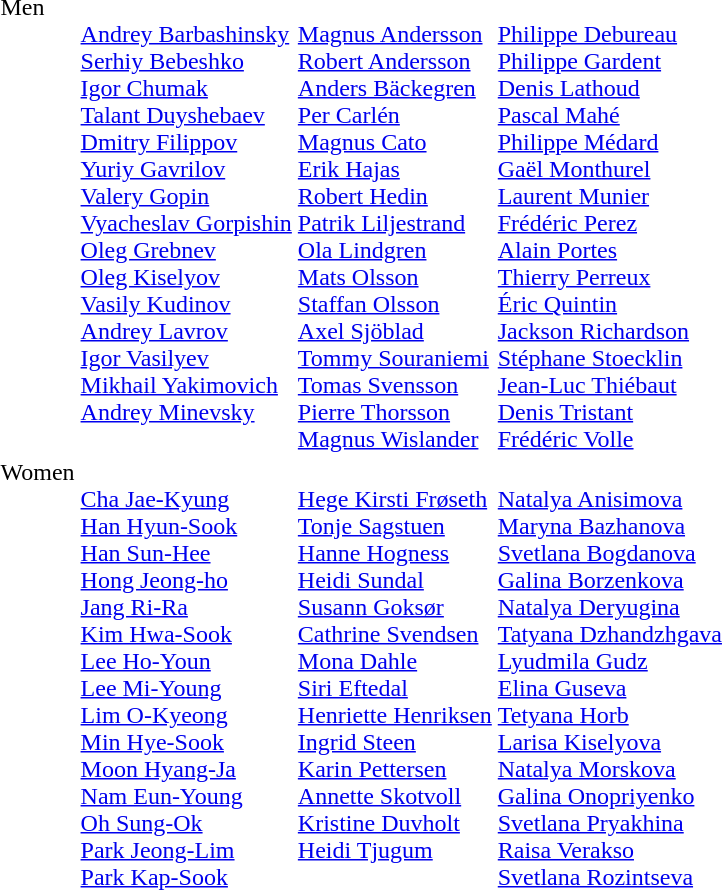<table>
<tr valign="top">
<td>Men <br></td>
<td valign=top><br><a href='#'>Andrey Barbashinsky</a><br><a href='#'>Serhiy Bebeshko</a><br><a href='#'>Igor Chumak</a><br><a href='#'>Talant Duyshebaev</a><br><a href='#'>Dmitry Filippov</a><br><a href='#'>Yuriy Gavrilov</a><br><a href='#'>Valery Gopin</a><br><a href='#'>Vyacheslav Gorpishin</a><br><a href='#'>Oleg Grebnev</a><br><a href='#'>Oleg Kiselyov</a><br><a href='#'>Vasily Kudinov</a><br><a href='#'>Andrey Lavrov</a><br><a href='#'>Igor Vasilyev</a><br><a href='#'>Mikhail Yakimovich</a><br><a href='#'>Andrey Minevsky</a></td>
<td><br><a href='#'>Magnus Andersson</a><br><a href='#'>Robert Andersson</a><br><a href='#'>Anders Bäckegren</a><br><a href='#'>Per Carlén</a><br><a href='#'>Magnus Cato</a><br><a href='#'>Erik Hajas</a><br><a href='#'>Robert Hedin</a><br><a href='#'>Patrik Liljestrand</a><br><a href='#'>Ola Lindgren</a><br><a href='#'>Mats Olsson</a><br><a href='#'>Staffan Olsson</a><br><a href='#'>Axel Sjöblad</a><br><a href='#'>Tommy Souraniemi</a><br><a href='#'>Tomas Svensson</a><br><a href='#'>Pierre Thorsson</a><br><a href='#'>Magnus Wislander</a></td>
<td><br><a href='#'>Philippe Debureau</a><br><a href='#'>Philippe Gardent</a><br><a href='#'>Denis Lathoud</a><br><a href='#'>Pascal Mahé</a><br><a href='#'>Philippe Médard</a><br><a href='#'>Gaël Monthurel</a><br><a href='#'>Laurent Munier</a><br><a href='#'>Frédéric Perez</a><br><a href='#'>Alain Portes</a><br><a href='#'>Thierry Perreux</a><br><a href='#'>Éric Quintin</a><br><a href='#'>Jackson Richardson</a><br><a href='#'>Stéphane Stoecklin</a><br><a href='#'>Jean-Luc Thiébaut</a><br><a href='#'>Denis Tristant</a><br><a href='#'>Frédéric Volle</a></td>
</tr>
<tr valign="top">
<td>Women <br></td>
<td><br><a href='#'>Cha Jae-Kyung</a><br><a href='#'>Han Hyun-Sook</a><br><a href='#'>Han Sun-Hee</a><br><a href='#'>Hong Jeong-ho</a><br><a href='#'>Jang Ri-Ra</a><br><a href='#'>Kim Hwa-Sook</a><br><a href='#'>Lee Ho-Youn</a><br><a href='#'>Lee Mi-Young</a><br><a href='#'>Lim O-Kyeong</a><br><a href='#'>Min Hye-Sook</a><br><a href='#'>Moon Hyang-Ja</a><br><a href='#'>Nam Eun-Young</a><br><a href='#'>Oh Sung-Ok</a><br><a href='#'>Park Jeong-Lim</a><br><a href='#'>Park Kap-Sook</a></td>
<td valign=top><br><a href='#'>Hege Kirsti Frøseth</a><br><a href='#'>Tonje Sagstuen</a><br><a href='#'>Hanne Hogness</a><br><a href='#'>Heidi Sundal</a><br><a href='#'>Susann Goksør</a><br><a href='#'>Cathrine Svendsen</a><br><a href='#'>Mona Dahle</a><br><a href='#'>Siri Eftedal</a><br><a href='#'>Henriette Henriksen</a><br><a href='#'>Ingrid Steen</a><br><a href='#'>Karin Pettersen</a><br><a href='#'>Annette Skotvoll</a><br><a href='#'>Kristine Duvholt</a><br><a href='#'>Heidi Tjugum</a></td>
<td valign=top><br><a href='#'>Natalya Anisimova</a><br><a href='#'>Maryna Bazhanova</a><br><a href='#'>Svetlana Bogdanova</a><br><a href='#'>Galina Borzenkova</a><br><a href='#'>Natalya Deryugina</a><br><a href='#'>Tatyana Dzhandzhgava</a><br><a href='#'>Lyudmila Gudz</a><br><a href='#'>Elina Guseva</a><br><a href='#'>Tetyana Horb</a><br><a href='#'>Larisa Kiselyova</a><br><a href='#'>Natalya Morskova</a><br><a href='#'>Galina Onopriyenko</a><br><a href='#'>Svetlana Pryakhina</a><br><a href='#'>Raisa Verakso</a><br><a href='#'>Svetlana Rozintseva</a></td>
</tr>
</table>
